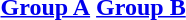<table>
<tr valign=top>
<th align="center"><a href='#'>Group A</a></th>
<th align="center"><a href='#'>Group B</a></th>
</tr>
<tr valign=top>
<td align="left"></td>
<td align="left"></td>
</tr>
</table>
